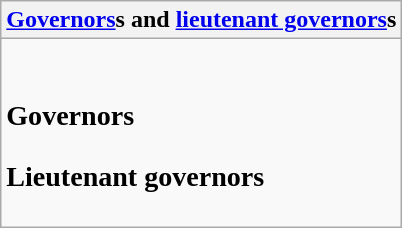<table class="wikitable collapsible collapsed">
<tr>
<th><a href='#'>Governors</a>s and <a href='#'>lieutenant governors</a>s</th>
</tr>
<tr>
<td><br><h3>Governors</h3>
<h3>Lieutenant governors</h3>
</td>
</tr>
</table>
